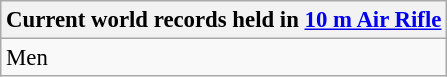<table class="wikitable" style="font-size: 95%">
<tr>
<th colspan=9>Current world records held in <a href='#'>10 m Air Rifle</a></th>
</tr>
<tr>
<td>Men<br></td>
</tr>
</table>
